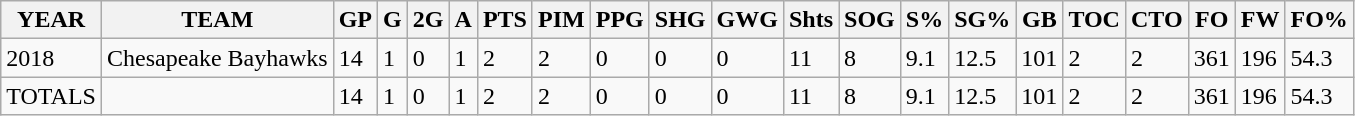<table class="wikitable">
<tr>
<th>YEAR</th>
<th>TEAM</th>
<th>GP</th>
<th>G</th>
<th>2G</th>
<th>A</th>
<th>PTS</th>
<th>PIM</th>
<th>PPG</th>
<th>SHG</th>
<th>GWG</th>
<th>Shts</th>
<th>SOG</th>
<th>S%</th>
<th>SG%</th>
<th>GB</th>
<th>TOC</th>
<th>CTO</th>
<th>FO</th>
<th>FW</th>
<th>FO%</th>
</tr>
<tr>
<td>2018</td>
<td>Chesapeake Bayhawks</td>
<td>14</td>
<td>1</td>
<td>0</td>
<td>1</td>
<td>2</td>
<td>2</td>
<td>0</td>
<td>0</td>
<td>0</td>
<td>11</td>
<td>8</td>
<td>9.1</td>
<td>12.5</td>
<td>101</td>
<td>2</td>
<td>2</td>
<td>361</td>
<td>196</td>
<td>54.3</td>
</tr>
<tr>
<td>TOTALS</td>
<td></td>
<td>14</td>
<td>1</td>
<td>0</td>
<td>1</td>
<td>2</td>
<td>2</td>
<td>0</td>
<td>0</td>
<td>0</td>
<td>11</td>
<td>8</td>
<td>9.1</td>
<td>12.5</td>
<td>101</td>
<td>2</td>
<td>2</td>
<td>361</td>
<td>196</td>
<td>54.3</td>
</tr>
</table>
